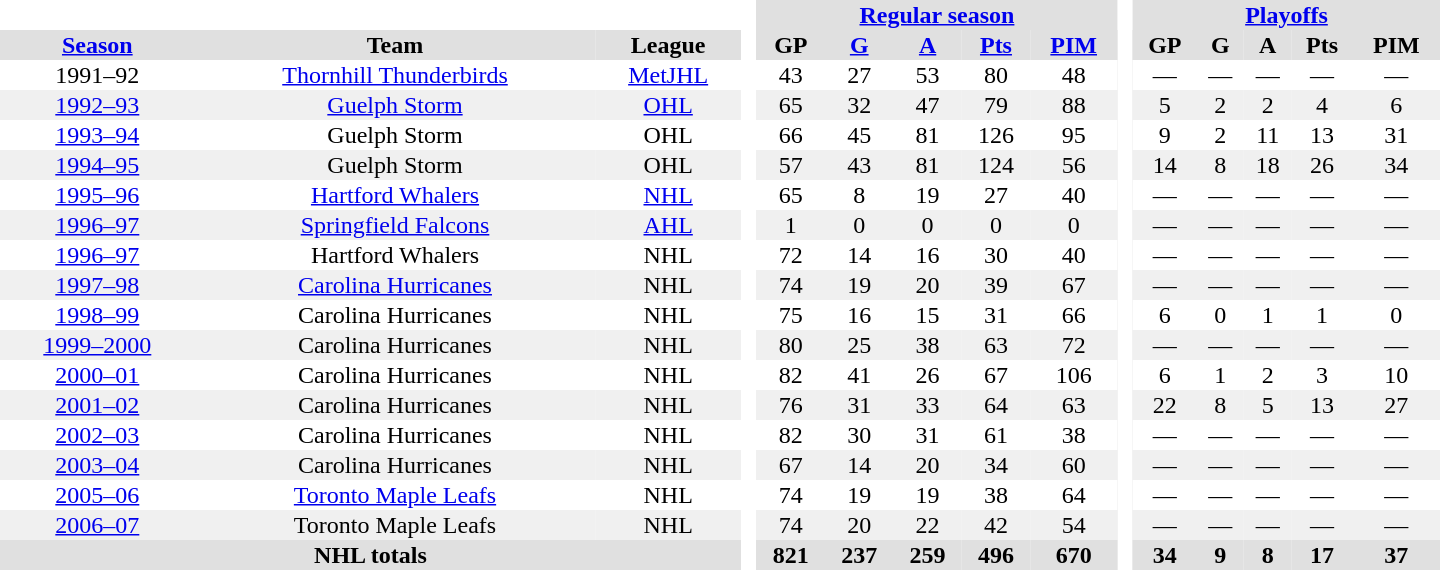<table border="0" cellpadding="1" cellspacing="0" style="text-align:center; width:60em">
<tr bgcolor="#e0e0e0">
<th colspan="3" bgcolor="#ffffff"> </th>
<th rowspan="99" bgcolor="#ffffff"> </th>
<th colspan="5"><a href='#'>Regular season</a></th>
<th rowspan="99" bgcolor="#ffffff"> </th>
<th colspan="5"><a href='#'>Playoffs</a></th>
</tr>
<tr bgcolor="#e0e0e0">
<th><a href='#'>Season</a></th>
<th>Team</th>
<th>League</th>
<th>GP</th>
<th><a href='#'>G</a></th>
<th><a href='#'>A</a></th>
<th><a href='#'>Pts</a></th>
<th><a href='#'>PIM</a></th>
<th>GP</th>
<th>G</th>
<th>A</th>
<th>Pts</th>
<th>PIM</th>
</tr>
<tr>
<td>1991–92</td>
<td><a href='#'>Thornhill Thunderbirds</a></td>
<td><a href='#'>MetJHL</a></td>
<td>43</td>
<td>27</td>
<td>53</td>
<td>80</td>
<td>48</td>
<td>—</td>
<td>—</td>
<td>—</td>
<td>—</td>
<td>—</td>
</tr>
<tr bgcolor="#f0f0f0">
<td><a href='#'>1992–93</a></td>
<td><a href='#'>Guelph Storm</a></td>
<td><a href='#'>OHL</a></td>
<td>65</td>
<td>32</td>
<td>47</td>
<td>79</td>
<td>88</td>
<td>5</td>
<td>2</td>
<td>2</td>
<td>4</td>
<td>6</td>
</tr>
<tr>
<td><a href='#'>1993–94</a></td>
<td>Guelph Storm</td>
<td>OHL</td>
<td>66</td>
<td>45</td>
<td>81</td>
<td>126</td>
<td>95</td>
<td>9</td>
<td>2</td>
<td>11</td>
<td>13</td>
<td>31</td>
</tr>
<tr bgcolor="#f0f0f0">
<td><a href='#'>1994–95</a></td>
<td>Guelph Storm</td>
<td>OHL</td>
<td>57</td>
<td>43</td>
<td>81</td>
<td>124</td>
<td>56</td>
<td>14</td>
<td>8</td>
<td>18</td>
<td>26</td>
<td>34</td>
</tr>
<tr>
<td><a href='#'>1995–96</a></td>
<td><a href='#'>Hartford Whalers</a></td>
<td><a href='#'>NHL</a></td>
<td>65</td>
<td>8</td>
<td>19</td>
<td>27</td>
<td>40</td>
<td>—</td>
<td>—</td>
<td>—</td>
<td>—</td>
<td>—</td>
</tr>
<tr bgcolor="#f0f0f0">
<td><a href='#'>1996–97</a></td>
<td><a href='#'>Springfield Falcons</a></td>
<td><a href='#'>AHL</a></td>
<td>1</td>
<td>0</td>
<td>0</td>
<td>0</td>
<td>0</td>
<td>—</td>
<td>—</td>
<td>—</td>
<td>—</td>
<td>—</td>
</tr>
<tr>
<td><a href='#'>1996–97</a></td>
<td>Hartford Whalers</td>
<td>NHL</td>
<td>72</td>
<td>14</td>
<td>16</td>
<td>30</td>
<td>40</td>
<td>—</td>
<td>—</td>
<td>—</td>
<td>—</td>
<td>—</td>
</tr>
<tr bgcolor="#f0f0f0">
<td><a href='#'>1997–98</a></td>
<td><a href='#'>Carolina Hurricanes</a></td>
<td>NHL</td>
<td>74</td>
<td>19</td>
<td>20</td>
<td>39</td>
<td>67</td>
<td>—</td>
<td>—</td>
<td>—</td>
<td>—</td>
<td>—</td>
</tr>
<tr>
<td><a href='#'>1998–99</a></td>
<td>Carolina Hurricanes</td>
<td>NHL</td>
<td>75</td>
<td>16</td>
<td>15</td>
<td>31</td>
<td>66</td>
<td>6</td>
<td>0</td>
<td>1</td>
<td>1</td>
<td>0</td>
</tr>
<tr bgcolor="#f0f0f0">
<td><a href='#'>1999–2000</a></td>
<td>Carolina Hurricanes</td>
<td>NHL</td>
<td>80</td>
<td>25</td>
<td>38</td>
<td>63</td>
<td>72</td>
<td>—</td>
<td>—</td>
<td>—</td>
<td>—</td>
<td>—</td>
</tr>
<tr>
<td><a href='#'>2000–01</a></td>
<td>Carolina Hurricanes</td>
<td>NHL</td>
<td>82</td>
<td>41</td>
<td>26</td>
<td>67</td>
<td>106</td>
<td>6</td>
<td>1</td>
<td>2</td>
<td>3</td>
<td>10</td>
</tr>
<tr bgcolor="#f0f0f0">
<td><a href='#'>2001–02</a></td>
<td>Carolina Hurricanes</td>
<td>NHL</td>
<td>76</td>
<td>31</td>
<td>33</td>
<td>64</td>
<td>63</td>
<td>22</td>
<td>8</td>
<td>5</td>
<td>13</td>
<td>27</td>
</tr>
<tr>
<td><a href='#'>2002–03</a></td>
<td>Carolina Hurricanes</td>
<td>NHL</td>
<td>82</td>
<td>30</td>
<td>31</td>
<td>61</td>
<td>38</td>
<td>—</td>
<td>—</td>
<td>—</td>
<td>—</td>
<td>—</td>
</tr>
<tr bgcolor="#f0f0f0">
<td><a href='#'>2003–04</a></td>
<td>Carolina Hurricanes</td>
<td>NHL</td>
<td>67</td>
<td>14</td>
<td>20</td>
<td>34</td>
<td>60</td>
<td>—</td>
<td>—</td>
<td>—</td>
<td>—</td>
<td>—</td>
</tr>
<tr>
<td><a href='#'>2005–06</a></td>
<td><a href='#'>Toronto Maple Leafs</a></td>
<td>NHL</td>
<td>74</td>
<td>19</td>
<td>19</td>
<td>38</td>
<td>64</td>
<td>—</td>
<td>—</td>
<td>—</td>
<td>—</td>
<td>—</td>
</tr>
<tr bgcolor="#f0f0f0">
<td><a href='#'>2006–07</a></td>
<td>Toronto Maple Leafs</td>
<td>NHL</td>
<td>74</td>
<td>20</td>
<td>22</td>
<td>42</td>
<td>54</td>
<td>—</td>
<td>—</td>
<td>—</td>
<td>—</td>
<td>—</td>
</tr>
<tr bgcolor="#e0e0e0">
<th colspan="3">NHL totals</th>
<th>821</th>
<th>237</th>
<th>259</th>
<th>496</th>
<th>670</th>
<th>34</th>
<th>9</th>
<th>8</th>
<th>17</th>
<th>37</th>
</tr>
</table>
